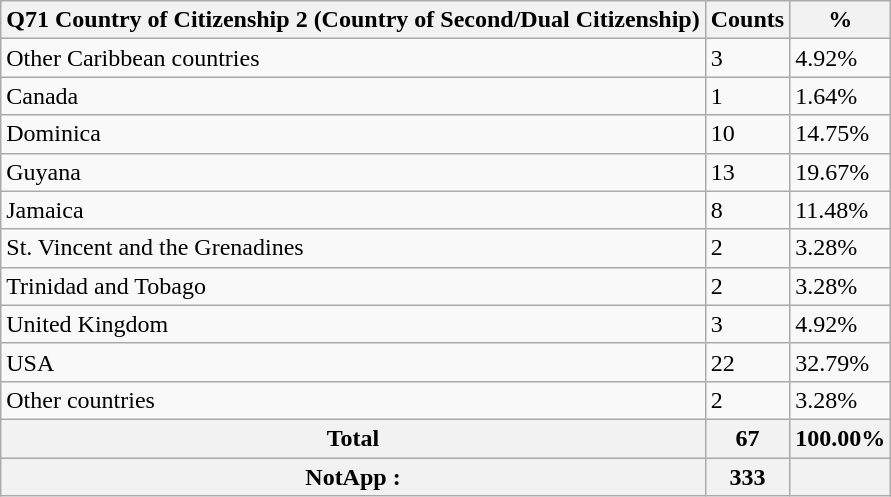<table class="wikitable sortable">
<tr>
<th>Q71 Country of Citizenship 2 (Country of Second/Dual Citizenship)</th>
<th>Counts</th>
<th>%</th>
</tr>
<tr>
<td>Other Caribbean countries</td>
<td>3</td>
<td>4.92%</td>
</tr>
<tr>
<td>Canada</td>
<td>1</td>
<td>1.64%</td>
</tr>
<tr>
<td>Dominica</td>
<td>10</td>
<td>14.75%</td>
</tr>
<tr>
<td>Guyana</td>
<td>13</td>
<td>19.67%</td>
</tr>
<tr>
<td>Jamaica</td>
<td>8</td>
<td>11.48%</td>
</tr>
<tr>
<td>St. Vincent and the Grenadines</td>
<td>2</td>
<td>3.28%</td>
</tr>
<tr>
<td>Trinidad and Tobago</td>
<td>2</td>
<td>3.28%</td>
</tr>
<tr>
<td>United Kingdom</td>
<td>3</td>
<td>4.92%</td>
</tr>
<tr>
<td>USA</td>
<td>22</td>
<td>32.79%</td>
</tr>
<tr>
<td>Other countries</td>
<td>2</td>
<td>3.28%</td>
</tr>
<tr>
<th>Total</th>
<th>67</th>
<th>100.00%</th>
</tr>
<tr>
<th>NotApp :</th>
<th>333</th>
<th></th>
</tr>
</table>
